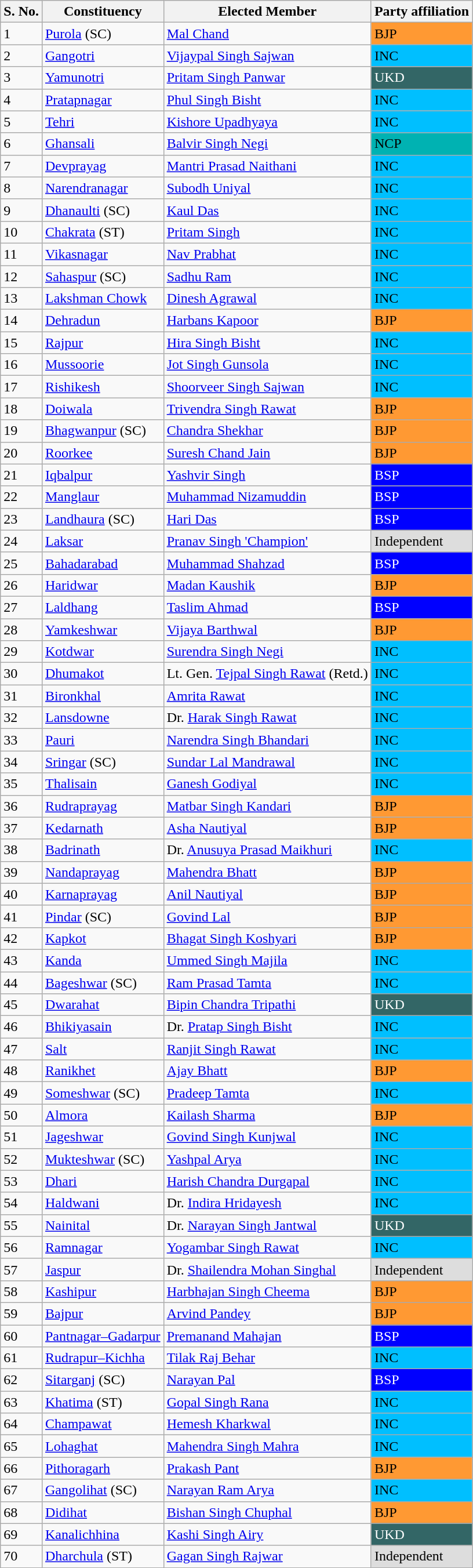<table class="wikitable sortable">
<tr style="background:#E9E9E9;">
<th>S. No.</th>
<th>Constituency</th>
<th>Elected Member</th>
<th>Party affiliation</th>
</tr>
<tr>
<td>1</td>
<td><a href='#'>Purola</a> (SC)</td>
<td><a href='#'>Mal Chand</a></td>
<td bgcolor=#FF9933>BJP</td>
</tr>
<tr>
<td>2</td>
<td><a href='#'>Gangotri</a></td>
<td><a href='#'>Vijaypal Singh Sajwan</a></td>
<td bgcolor=#00BFFF>INC</td>
</tr>
<tr>
<td>3</td>
<td><a href='#'>Yamunotri</a></td>
<td><a href='#'>Pritam Singh Panwar</a></td>
<td style="background: #336666; color: white">UKD</td>
</tr>
<tr>
<td>4</td>
<td><a href='#'>Pratapnagar</a></td>
<td><a href='#'>Phul Singh Bisht</a></td>
<td bgcolor=#00BFFF>INC</td>
</tr>
<tr>
<td>5</td>
<td><a href='#'>Tehri</a></td>
<td><a href='#'>Kishore Upadhyaya</a></td>
<td bgcolor=#00BFFF>INC</td>
</tr>
<tr>
<td>6</td>
<td><a href='#'>Ghansali</a></td>
<td><a href='#'>Balvir Singh Negi</a></td>
<td bgcolor=#00B2B2>NCP</td>
</tr>
<tr>
<td>7</td>
<td><a href='#'>Devprayag</a></td>
<td><a href='#'>Mantri Prasad Naithani</a></td>
<td bgcolor=#00BFFF>INC</td>
</tr>
<tr>
<td>8</td>
<td><a href='#'>Narendranagar</a></td>
<td><a href='#'>Subodh Uniyal</a></td>
<td bgcolor=#00BFFF>INC</td>
</tr>
<tr>
<td>9</td>
<td><a href='#'>Dhanaulti</a> (SC)</td>
<td><a href='#'>Kaul Das</a></td>
<td bgcolor=#00BFFF>INC</td>
</tr>
<tr>
<td>10</td>
<td><a href='#'>Chakrata</a> (ST)</td>
<td><a href='#'>Pritam Singh</a></td>
<td bgcolor=#00BFFF>INC</td>
</tr>
<tr>
<td>11</td>
<td><a href='#'>Vikasnagar</a></td>
<td><a href='#'>Nav Prabhat</a></td>
<td bgcolor=#00BFFF>INC</td>
</tr>
<tr>
<td>12</td>
<td><a href='#'>Sahaspur</a> (SC)</td>
<td><a href='#'>Sadhu Ram</a></td>
<td bgcolor=#00BFFF>INC</td>
</tr>
<tr>
<td>13</td>
<td><a href='#'>Lakshman Chowk</a></td>
<td><a href='#'>Dinesh Agrawal</a></td>
<td bgcolor=#00BFFF>INC</td>
</tr>
<tr>
<td>14</td>
<td><a href='#'>Dehradun</a></td>
<td><a href='#'>Harbans Kapoor</a></td>
<td bgcolor=#FF9933>BJP</td>
</tr>
<tr>
<td>15</td>
<td><a href='#'>Rajpur</a></td>
<td><a href='#'>Hira Singh Bisht</a></td>
<td bgcolor=#00BFFF>INC</td>
</tr>
<tr>
<td>16</td>
<td><a href='#'>Mussoorie</a></td>
<td><a href='#'>Jot Singh Gunsola</a></td>
<td bgcolor=#00BFFF>INC</td>
</tr>
<tr>
<td>17</td>
<td><a href='#'>Rishikesh</a></td>
<td><a href='#'>Shoorveer Singh Sajwan</a></td>
<td bgcolor=#00BFFF>INC</td>
</tr>
<tr>
<td>18</td>
<td><a href='#'>Doiwala</a></td>
<td><a href='#'>Trivendra Singh Rawat</a></td>
<td bgcolor=#FF9933>BJP</td>
</tr>
<tr>
<td>19</td>
<td><a href='#'>Bhagwanpur</a> (SC)</td>
<td><a href='#'>Chandra Shekhar</a></td>
<td bgcolor=#FF9933>BJP</td>
</tr>
<tr>
<td>20</td>
<td><a href='#'>Roorkee</a></td>
<td><a href='#'>Suresh Chand Jain</a></td>
<td bgcolor=#FF9933>BJP</td>
</tr>
<tr>
<td>21</td>
<td><a href='#'>Iqbalpur</a></td>
<td><a href='#'>Yashvir Singh</a></td>
<td style="background: #0000FF; color: white">BSP</td>
</tr>
<tr>
<td>22</td>
<td><a href='#'>Manglaur</a></td>
<td><a href='#'>Muhammad Nizamuddin</a></td>
<td style="background: #0000FF; color: white">BSP</td>
</tr>
<tr>
<td>23</td>
<td><a href='#'>Landhaura</a> (SC)</td>
<td><a href='#'>Hari Das</a></td>
<td style="background: #0000FF; color: white">BSP</td>
</tr>
<tr>
<td>24</td>
<td><a href='#'>Laksar</a></td>
<td><a href='#'>Pranav Singh 'Champion'</a></td>
<td bgcolor=#DDDDDD>Independent</td>
</tr>
<tr>
<td>25</td>
<td><a href='#'>Bahadarabad</a></td>
<td><a href='#'>Muhammad Shahzad</a></td>
<td style="background: #0000FF; color: white">BSP</td>
</tr>
<tr>
<td>26</td>
<td><a href='#'>Haridwar</a></td>
<td><a href='#'>Madan Kaushik</a></td>
<td bgcolor=#FF9933>BJP</td>
</tr>
<tr>
<td>27</td>
<td><a href='#'>Laldhang</a></td>
<td><a href='#'>Taslim Ahmad</a></td>
<td style="background: #0000FF; color: white">BSP</td>
</tr>
<tr>
<td>28</td>
<td><a href='#'>Yamkeshwar</a></td>
<td><a href='#'>Vijaya Barthwal</a></td>
<td bgcolor=#FF9933>BJP</td>
</tr>
<tr>
<td>29</td>
<td><a href='#'>Kotdwar</a></td>
<td><a href='#'>Surendra Singh Negi</a></td>
<td bgcolor=#00BFFF>INC</td>
</tr>
<tr>
<td>30</td>
<td><a href='#'>Dhumakot</a></td>
<td>Lt. Gen. <a href='#'>Tejpal Singh Rawat</a> (Retd.)</td>
<td bgcolor=#00BFFF>INC</td>
</tr>
<tr>
<td>31</td>
<td><a href='#'>Bironkhal</a></td>
<td><a href='#'>Amrita Rawat</a></td>
<td bgcolor=#00BFFF>INC</td>
</tr>
<tr>
<td>32</td>
<td><a href='#'>Lansdowne</a></td>
<td>Dr. <a href='#'>Harak Singh Rawat</a></td>
<td bgcolor=#00BFFF>INC</td>
</tr>
<tr>
<td>33</td>
<td><a href='#'>Pauri</a></td>
<td><a href='#'>Narendra Singh Bhandari</a></td>
<td bgcolor=#00BFFF>INC</td>
</tr>
<tr>
<td>34</td>
<td><a href='#'>Sringar</a> (SC)</td>
<td><a href='#'>Sundar Lal Mandrawal</a></td>
<td bgcolor=#00BFFF>INC</td>
</tr>
<tr>
<td>35</td>
<td><a href='#'>Thalisain</a></td>
<td><a href='#'>Ganesh Godiyal</a></td>
<td bgcolor=#00BFFF>INC</td>
</tr>
<tr>
<td>36</td>
<td><a href='#'>Rudraprayag</a></td>
<td><a href='#'>Matbar Singh Kandari</a></td>
<td bgcolor=#FF9933>BJP</td>
</tr>
<tr>
<td>37</td>
<td><a href='#'>Kedarnath</a></td>
<td><a href='#'>Asha Nautiyal</a></td>
<td bgcolor=#FF9933>BJP</td>
</tr>
<tr>
<td>38</td>
<td><a href='#'>Badrinath</a></td>
<td>Dr. <a href='#'>Anusuya Prasad Maikhuri</a></td>
<td bgcolor=#00BFFF>INC</td>
</tr>
<tr>
<td>39</td>
<td><a href='#'>Nandaprayag</a></td>
<td><a href='#'>Mahendra Bhatt</a></td>
<td bgcolor=#FF9933>BJP</td>
</tr>
<tr>
<td>40</td>
<td><a href='#'>Karnaprayag</a></td>
<td><a href='#'>Anil Nautiyal</a></td>
<td bgcolor=#FF9933>BJP</td>
</tr>
<tr>
<td>41</td>
<td><a href='#'>Pindar</a> (SC)</td>
<td><a href='#'>Govind Lal</a></td>
<td bgcolor=#FF9933>BJP</td>
</tr>
<tr>
<td>42</td>
<td><a href='#'>Kapkot</a></td>
<td><a href='#'>Bhagat Singh Koshyari</a></td>
<td bgcolor=#FF9933>BJP</td>
</tr>
<tr>
<td>43</td>
<td><a href='#'>Kanda</a></td>
<td><a href='#'>Ummed Singh Majila</a></td>
<td bgcolor=#00BFFF>INC</td>
</tr>
<tr>
<td>44</td>
<td><a href='#'>Bageshwar</a> (SC)</td>
<td><a href='#'>Ram Prasad Tamta</a></td>
<td bgcolor=#00BFFF>INC</td>
</tr>
<tr>
<td>45</td>
<td><a href='#'>Dwarahat</a></td>
<td><a href='#'>Bipin Chandra Tripathi</a></td>
<td style="background: #336666; color: white">UKD</td>
</tr>
<tr>
<td>46</td>
<td><a href='#'>Bhikiyasain</a></td>
<td>Dr. <a href='#'>Pratap Singh Bisht</a></td>
<td bgcolor=#00BFFF>INC</td>
</tr>
<tr>
<td>47</td>
<td><a href='#'>Salt</a></td>
<td><a href='#'>Ranjit Singh Rawat</a></td>
<td bgcolor=#00BFFF>INC</td>
</tr>
<tr>
<td>48</td>
<td><a href='#'>Ranikhet</a></td>
<td><a href='#'>Ajay Bhatt</a></td>
<td bgcolor=#FF9933>BJP</td>
</tr>
<tr>
<td>49</td>
<td><a href='#'>Someshwar</a> (SC)</td>
<td><a href='#'>Pradeep Tamta</a></td>
<td bgcolor=#00BFFF>INC</td>
</tr>
<tr>
<td>50</td>
<td><a href='#'>Almora</a></td>
<td><a href='#'>Kailash Sharma</a></td>
<td bgcolor=#FF9933>BJP</td>
</tr>
<tr>
<td>51</td>
<td><a href='#'>Jageshwar</a></td>
<td><a href='#'>Govind Singh Kunjwal</a></td>
<td bgcolor=#00BFFF>INC</td>
</tr>
<tr>
<td>52</td>
<td><a href='#'>Mukteshwar</a> (SC)</td>
<td><a href='#'>Yashpal Arya</a></td>
<td bgcolor=#00BFFF>INC</td>
</tr>
<tr>
<td>53</td>
<td><a href='#'>Dhari</a></td>
<td><a href='#'>Harish Chandra Durgapal</a></td>
<td bgcolor=#00BFFF>INC</td>
</tr>
<tr>
<td>54</td>
<td><a href='#'>Haldwani</a></td>
<td>Dr. <a href='#'>Indira Hridayesh</a></td>
<td bgcolor=#00BFFF>INC</td>
</tr>
<tr>
<td>55</td>
<td><a href='#'>Nainital</a></td>
<td>Dr. <a href='#'>Narayan Singh Jantwal</a></td>
<td style="background: #336666; color: white">UKD</td>
</tr>
<tr>
<td>56</td>
<td><a href='#'>Ramnagar</a></td>
<td><a href='#'>Yogambar Singh Rawat</a></td>
<td bgcolor=#00BFFF>INC</td>
</tr>
<tr>
<td>57</td>
<td><a href='#'>Jaspur</a></td>
<td>Dr. <a href='#'>Shailendra Mohan Singhal</a></td>
<td bgcolor=#DDDDDD>Independent</td>
</tr>
<tr>
<td>58</td>
<td><a href='#'>Kashipur</a></td>
<td><a href='#'>Harbhajan Singh Cheema</a></td>
<td bgcolor=#FF9933>BJP</td>
</tr>
<tr>
<td>59</td>
<td><a href='#'>Bajpur</a></td>
<td><a href='#'>Arvind Pandey</a></td>
<td bgcolor=#FF9933>BJP</td>
</tr>
<tr>
<td>60</td>
<td><a href='#'>Pantnagar–Gadarpur</a></td>
<td><a href='#'>Premanand Mahajan</a></td>
<td style="background: #0000FF; color: white">BSP</td>
</tr>
<tr>
<td>61</td>
<td><a href='#'>Rudrapur–Kichha</a></td>
<td><a href='#'>Tilak Raj Behar</a></td>
<td bgcolor=#00BFFF>INC</td>
</tr>
<tr>
<td>62</td>
<td><a href='#'>Sitarganj</a> (SC)</td>
<td><a href='#'>Narayan Pal</a></td>
<td style="background: #0000FF; color: white">BSP</td>
</tr>
<tr>
<td>63</td>
<td><a href='#'>Khatima</a> (ST)</td>
<td><a href='#'>Gopal Singh Rana</a></td>
<td bgcolor=#00BFFF>INC</td>
</tr>
<tr>
<td>64</td>
<td><a href='#'>Champawat</a></td>
<td><a href='#'>Hemesh Kharkwal</a></td>
<td bgcolor=#00BFFF>INC</td>
</tr>
<tr>
<td>65</td>
<td><a href='#'>Lohaghat</a></td>
<td><a href='#'>Mahendra Singh Mahra</a></td>
<td bgcolor=#00BFFF>INC</td>
</tr>
<tr>
<td>66</td>
<td><a href='#'>Pithoragarh</a></td>
<td><a href='#'>Prakash Pant</a></td>
<td bgcolor=#FF9933>BJP</td>
</tr>
<tr>
<td>67</td>
<td><a href='#'>Gangolihat</a> (SC)</td>
<td><a href='#'>Narayan Ram Arya</a></td>
<td bgcolor=#00BFFF>INC</td>
</tr>
<tr>
<td>68</td>
<td><a href='#'>Didihat</a></td>
<td><a href='#'>Bishan Singh Chuphal</a></td>
<td bgcolor=#FF9933>BJP</td>
</tr>
<tr>
<td>69</td>
<td><a href='#'>Kanalichhina</a></td>
<td><a href='#'>Kashi Singh Airy</a></td>
<td style="background: #336666; color: white">UKD</td>
</tr>
<tr>
<td>70</td>
<td><a href='#'>Dharchula</a> (ST)</td>
<td><a href='#'>Gagan Singh Rajwar</a></td>
<td bgcolor=#DDDDDD>Independent</td>
</tr>
</table>
